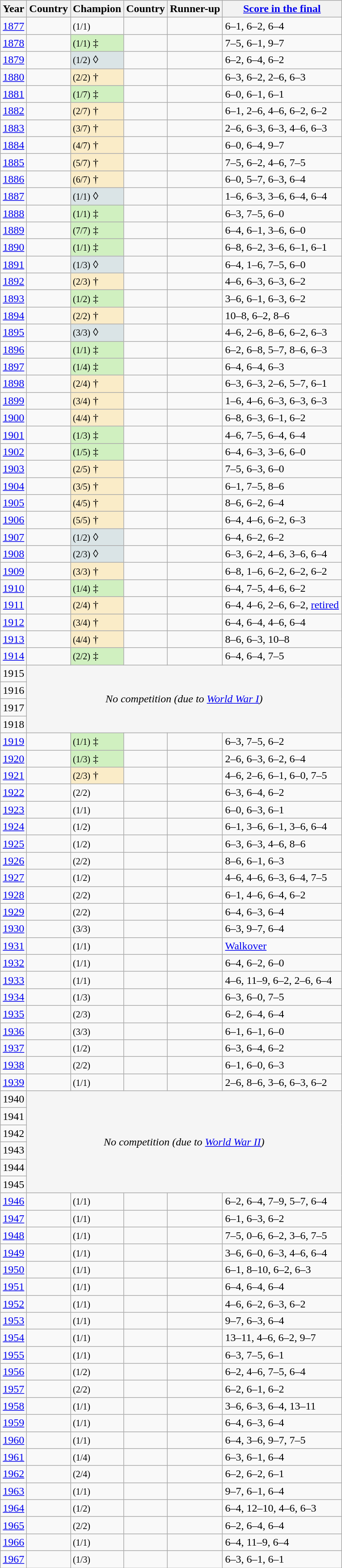<table class="sortable wikitable">
<tr>
<th scope="col">Year</th>
<th scope="col">Country</th>
<th scope="col">Champion</th>
<th scope="col">Country</th>
<th scope="col">Runner-up</th>
<th scope="col" class="unsortable"><a href='#'>Score in the final</a></th>
</tr>
<tr>
<td align="center"><a href='#'>1877</a></td>
<td></td>
<td> <small>(1/1)</small></td>
<td></td>
<td></td>
<td>6–1, 6–2, 6–4</td>
</tr>
<tr>
<td align="center"><a href='#'>1878</a></td>
<td></td>
<td style="background: #d0f0c0"> <small>(1/1)</small> ‡</td>
<td></td>
<td></td>
<td>7–5, 6–1, 9–7</td>
</tr>
<tr>
<td align="center"><a href='#'>1879</a></td>
<td></td>
<td style="background: #dAe4e6"> <small>(1/2)</small> ◊</td>
<td></td>
<td></td>
<td>6–2, 6–4, 6–2</td>
</tr>
<tr>
<td align="center"><a href='#'>1880</a></td>
<td></td>
<td style="background: #faecc8"> <small>(2/2)</small> †</td>
<td></td>
<td></td>
<td>6–3, 6–2, 2–6, 6–3</td>
</tr>
<tr>
<td align="center"><a href='#'>1881</a></td>
<td></td>
<td style="background: #d0f0c0"> <small>(1/7)</small> ‡</td>
<td></td>
<td></td>
<td>6–0, 6–1, 6–1</td>
</tr>
<tr>
<td align="center"><a href='#'>1882</a></td>
<td></td>
<td style="background: #faecc8"> <small>(2/7)</small> †</td>
<td></td>
<td></td>
<td>6–1, 2–6, 4–6, 6–2, 6–2</td>
</tr>
<tr>
<td align="center"><a href='#'>1883</a></td>
<td></td>
<td style="background: #faecc8"> <small>(3/7)</small> †</td>
<td></td>
<td></td>
<td>2–6, 6–3, 6–3, 4–6, 6–3</td>
</tr>
<tr>
<td align="center"><a href='#'>1884</a></td>
<td></td>
<td style="background: #faecc8"> <small>(4/7)</small> †</td>
<td></td>
<td></td>
<td>6–0, 6–4, 9–7</td>
</tr>
<tr>
<td align="center"><a href='#'>1885</a></td>
<td></td>
<td style="background: #faecc8"> <small>(5/7)</small> †</td>
<td></td>
<td></td>
<td>7–5, 6–2, 4–6, 7–5</td>
</tr>
<tr>
<td align="center"><a href='#'>1886</a></td>
<td></td>
<td style="background: #faecc8"> <small>(6/7)</small> †</td>
<td></td>
<td></td>
<td>6–0, 5–7, 6–3, 6–4</td>
</tr>
<tr>
<td align="center"><a href='#'>1887</a></td>
<td></td>
<td style="background: #dAe4e6"> <small>(1/1)</small> ◊</td>
<td></td>
<td></td>
<td>1–6, 6–3, 3–6, 6–4, 6–4</td>
</tr>
<tr>
<td align="center"><a href='#'>1888</a></td>
<td></td>
<td style="background: #d0f0c0"> <small>(1/1)</small> ‡</td>
<td></td>
<td></td>
<td>6–3, 7–5, 6–0</td>
</tr>
<tr>
<td align="center"><a href='#'>1889</a></td>
<td></td>
<td style="background: #d0f0c0"> <small>(7/7)</small> ‡</td>
<td></td>
<td></td>
<td>6–4, 6–1, 3–6, 6–0</td>
</tr>
<tr>
<td align="center"><a href='#'>1890</a></td>
<td></td>
<td style="background: #d0f0c0"> <small>(1/1)</small> ‡</td>
<td></td>
<td></td>
<td>6–8, 6–2, 3–6, 6–1, 6–1</td>
</tr>
<tr>
<td align="center"><a href='#'>1891</a></td>
<td></td>
<td style="background: #dAe4e6"> <small>(1/3)</small> ◊</td>
<td></td>
<td></td>
<td>6–4, 1–6, 7–5, 6–0</td>
</tr>
<tr>
<td align="center"><a href='#'>1892</a></td>
<td></td>
<td style="background: #faecc8"> <small>(2/3)</small> †</td>
<td></td>
<td></td>
<td>4–6, 6–3, 6–3, 6–2</td>
</tr>
<tr>
<td align="center"><a href='#'>1893</a></td>
<td></td>
<td style="background: #d0f0c0"> <small>(1/2)</small> ‡</td>
<td></td>
<td></td>
<td>3–6, 6–1, 6–3, 6–2</td>
</tr>
<tr>
<td align="center"><a href='#'>1894</a></td>
<td></td>
<td style="background: #faecc8"> <small>(2/2)</small> †</td>
<td></td>
<td></td>
<td>10–8, 6–2, 8–6</td>
</tr>
<tr>
<td align="center"><a href='#'>1895</a></td>
<td></td>
<td style="background: #dAe4e6"> <small>(3/3)</small> ◊</td>
<td></td>
<td></td>
<td>4–6, 2–6, 8–6, 6–2, 6–3</td>
</tr>
<tr>
<td align="center"><a href='#'>1896</a></td>
<td></td>
<td style="background: #d0f0c0"> <small>(1/1)</small> ‡</td>
<td></td>
<td></td>
<td>6–2, 6–8, 5–7, 8–6, 6–3</td>
</tr>
<tr>
<td align="center"><a href='#'>1897</a></td>
<td></td>
<td style="background: #d0f0c0"> <small>(1/4)</small> ‡</td>
<td></td>
<td></td>
<td>6–4, 6–4, 6–3</td>
</tr>
<tr>
<td align="center"><a href='#'>1898</a></td>
<td></td>
<td style="background: #faecc8"> <small>(2/4)</small> †</td>
<td></td>
<td></td>
<td>6–3, 6–3, 2–6, 5–7, 6–1</td>
</tr>
<tr>
<td align="center"><a href='#'>1899</a></td>
<td></td>
<td style="background: #faecc8"> <small>(3/4)</small> †</td>
<td></td>
<td></td>
<td>1–6, 4–6, 6–3, 6–3, 6–3</td>
</tr>
<tr>
<td align="center"><a href='#'>1900</a></td>
<td></td>
<td style="background: #faecc8"> <small>(4/4)</small> †</td>
<td></td>
<td></td>
<td>6–8, 6–3, 6–1, 6–2</td>
</tr>
<tr>
<td align="center"><a href='#'>1901</a></td>
<td></td>
<td style="background: #d0f0c0"> <small>(1/3)</small> ‡</td>
<td></td>
<td></td>
<td>4–6, 7–5, 6–4, 6–4</td>
</tr>
<tr>
<td align="center"><a href='#'>1902</a></td>
<td></td>
<td style="background: #d0f0c0"> <small>(1/5)</small> ‡</td>
<td></td>
<td></td>
<td>6–4, 6–3, 3–6, 6–0</td>
</tr>
<tr>
<td align="center"><a href='#'>1903</a></td>
<td></td>
<td style="background: #faecc8"> <small>(2/5)</small> †</td>
<td></td>
<td></td>
<td>7–5, 6–3, 6–0</td>
</tr>
<tr>
<td align="center"><a href='#'>1904</a></td>
<td></td>
<td style="background: #faecc8"> <small>(3/5)</small> †</td>
<td></td>
<td></td>
<td>6–1, 7–5, 8–6</td>
</tr>
<tr>
<td align="center"><a href='#'>1905</a></td>
<td></td>
<td style="background: #faecc8"> <small>(4/5)</small> †</td>
<td></td>
<td></td>
<td>8–6, 6–2, 6–4</td>
</tr>
<tr>
<td align="center"><a href='#'>1906</a></td>
<td></td>
<td style="background: #faecc8"> <small>(5/5)</small> †</td>
<td></td>
<td></td>
<td>6–4, 4–6, 6–2, 6–3</td>
</tr>
<tr>
<td align="center"><a href='#'>1907</a></td>
<td></td>
<td style="background: #dAe4e6"> <small>(1/2)</small> ◊</td>
<td></td>
<td></td>
<td>6–4, 6–2, 6–2</td>
</tr>
<tr>
<td align="center"><a href='#'>1908</a></td>
<td></td>
<td style="background: #dAe4e6"> <small>(2/3)</small> ◊</td>
<td></td>
<td></td>
<td>6–3, 6–2, 4–6, 3–6, 6–4</td>
</tr>
<tr>
<td align="center"><a href='#'>1909</a></td>
<td></td>
<td style="background: #faecc8"> <small>(3/3)</small> †</td>
<td></td>
<td></td>
<td>6–8, 1–6, 6–2, 6–2, 6–2</td>
</tr>
<tr>
<td align="center"><a href='#'>1910</a></td>
<td></td>
<td style="background: #d0f0c0"> <small>(1/4)</small> ‡</td>
<td></td>
<td></td>
<td>6–4, 7–5, 4–6, 6–2</td>
</tr>
<tr>
<td align="center"><a href='#'>1911</a></td>
<td></td>
<td style="background: #faecc8"> <small>(2/4)</small> †</td>
<td></td>
<td></td>
<td>6–4, 4–6, 2–6, 6–2, <a href='#'>retired</a></td>
</tr>
<tr>
<td align="center"><a href='#'>1912</a></td>
<td></td>
<td style="background: #faecc8"> <small>(3/4)</small> †</td>
<td></td>
<td></td>
<td>6–4, 6–4, 4–6, 6–4</td>
</tr>
<tr>
<td align="center"><a href='#'>1913</a></td>
<td></td>
<td style="background: #faecc8"> <small>(4/4)</small> †</td>
<td></td>
<td></td>
<td>8–6, 6–3, 10–8</td>
</tr>
<tr>
<td align="center"><a href='#'>1914</a></td>
<td></td>
<td style="background: #d0f0c0"> <small>(2/2)</small> ‡</td>
<td></td>
<td></td>
<td>6–4, 6–4, 7–5</td>
</tr>
<tr>
<td align="center">1915</td>
<td align="center" bgcolor="#f5f5f5" rowspan="4" colspan="5"><em>No competition (due to <a href='#'>World War I</a>)</em></td>
</tr>
<tr>
<td align="center">1916</td>
</tr>
<tr>
<td align="center">1917</td>
</tr>
<tr>
<td align="center">1918</td>
</tr>
<tr>
<td align="center"><a href='#'>1919</a></td>
<td></td>
<td style="background: #d0f0c0"> <small>(1/1)</small> ‡</td>
<td></td>
<td></td>
<td>6–3, 7–5, 6–2</td>
</tr>
<tr>
<td align="center"><a href='#'>1920</a></td>
<td></td>
<td style="background: #d0f0c0"> <small>(1/3)</small> ‡</td>
<td></td>
<td></td>
<td>2–6, 6–3, 6–2, 6–4</td>
</tr>
<tr>
<td align="center"><a href='#'>1921</a></td>
<td></td>
<td style="background: #faecc8"> <small>(2/3)</small> †</td>
<td></td>
<td></td>
<td>4–6, 2–6, 6–1, 6–0, 7–5</td>
</tr>
<tr>
<td align="center"><a href='#'>1922</a></td>
<td></td>
<td> <small>(2/2)</small></td>
<td></td>
<td></td>
<td>6–3, 6–4, 6–2</td>
</tr>
<tr>
<td align="center"><a href='#'>1923</a></td>
<td></td>
<td> <small>(1/1)</small></td>
<td></td>
<td></td>
<td>6–0, 6–3, 6–1</td>
</tr>
<tr>
<td align="center"><a href='#'>1924</a></td>
<td></td>
<td> <small>(1/2)</small></td>
<td></td>
<td></td>
<td>6–1, 3–6, 6–1, 3–6, 6–4</td>
</tr>
<tr>
<td align="center"><a href='#'>1925</a></td>
<td></td>
<td> <small>(1/2)</small></td>
<td></td>
<td></td>
<td>6–3, 6–3, 4–6, 8–6</td>
</tr>
<tr>
<td align="center"><a href='#'>1926</a></td>
<td></td>
<td> <small>(2/2)</small></td>
<td></td>
<td></td>
<td>8–6, 6–1, 6–3</td>
</tr>
<tr>
<td align="center"><a href='#'>1927</a></td>
<td></td>
<td> <small>(1/2)</small></td>
<td></td>
<td></td>
<td>4–6, 4–6, 6–3, 6–4, 7–5</td>
</tr>
<tr>
<td align="center"><a href='#'>1928</a></td>
<td></td>
<td> <small>(2/2)</small></td>
<td></td>
<td></td>
<td>6–1, 4–6, 6–4, 6–2</td>
</tr>
<tr>
<td align="center"><a href='#'>1929</a></td>
<td></td>
<td> <small>(2/2)</small></td>
<td></td>
<td></td>
<td>6–4, 6–3, 6–4</td>
</tr>
<tr>
<td align="center"><a href='#'>1930</a></td>
<td></td>
<td> <small>(3/3)</small></td>
<td></td>
<td></td>
<td>6–3, 9–7, 6–4</td>
</tr>
<tr>
<td align="center"><a href='#'>1931</a></td>
<td></td>
<td> <small>(1/1)</small></td>
<td></td>
<td></td>
<td><a href='#'>Walkover</a></td>
</tr>
<tr>
<td align="center"><a href='#'>1932</a></td>
<td></td>
<td> <small>(1/1)</small></td>
<td></td>
<td></td>
<td>6–4, 6–2, 6–0</td>
</tr>
<tr>
<td align="center"><a href='#'>1933</a></td>
<td></td>
<td> <small>(1/1)</small></td>
<td></td>
<td></td>
<td>4–6, 11–9, 6–2, 2–6, 6–4</td>
</tr>
<tr>
<td align="center"><a href='#'>1934</a></td>
<td></td>
<td> <small>(1/3)</small></td>
<td></td>
<td></td>
<td>6–3, 6–0, 7–5</td>
</tr>
<tr>
<td align="center"><a href='#'>1935</a></td>
<td></td>
<td> <small>(2/3)</small></td>
<td></td>
<td></td>
<td>6–2, 6–4, 6–4</td>
</tr>
<tr>
<td align="center"><a href='#'>1936</a></td>
<td></td>
<td> <small>(3/3)</small></td>
<td></td>
<td></td>
<td>6–1, 6–1, 6–0</td>
</tr>
<tr>
<td align="center"><a href='#'>1937</a></td>
<td></td>
<td> <small>(1/2)</small></td>
<td></td>
<td></td>
<td>6–3, 6–4, 6–2</td>
</tr>
<tr>
<td align="center"><a href='#'>1938</a></td>
<td></td>
<td> <small>(2/2)</small></td>
<td></td>
<td></td>
<td>6–1, 6–0, 6–3</td>
</tr>
<tr>
<td align="center"><a href='#'>1939</a></td>
<td></td>
<td> <small>(1/1)</small></td>
<td></td>
<td></td>
<td>2–6, 8–6, 3–6, 6–3, 6–2</td>
</tr>
<tr>
<td align="center">1940</td>
<td align="center" bgcolor="#f5f5f5" rowspan="6" colspan="5"><em>No competition (due to <a href='#'>World War II</a>)</em></td>
</tr>
<tr>
<td align="center">1941</td>
</tr>
<tr>
<td align="center">1942</td>
</tr>
<tr>
<td align="center">1943</td>
</tr>
<tr>
<td align="center">1944</td>
</tr>
<tr>
<td align="center">1945</td>
</tr>
<tr>
<td align="center"><a href='#'>1946</a></td>
<td></td>
<td> <small>(1/1)</small></td>
<td></td>
<td></td>
<td>6–2, 6–4, 7–9, 5–7, 6–4</td>
</tr>
<tr>
<td align="center"><a href='#'>1947</a></td>
<td></td>
<td> <small>(1/1)</small></td>
<td></td>
<td></td>
<td>6–1, 6–3, 6–2</td>
</tr>
<tr>
<td align="center"><a href='#'>1948</a></td>
<td></td>
<td> <small>(1/1)</small></td>
<td></td>
<td></td>
<td>7–5, 0–6, 6–2, 3–6, 7–5</td>
</tr>
<tr>
<td align="center"><a href='#'>1949</a></td>
<td></td>
<td> <small>(1/1)</small></td>
<td></td>
<td></td>
<td>3–6, 6–0, 6–3, 4–6, 6–4</td>
</tr>
<tr>
<td align="center"><a href='#'>1950</a></td>
<td></td>
<td> <small>(1/1)</small></td>
<td></td>
<td></td>
<td>6–1, 8–10, 6–2, 6–3</td>
</tr>
<tr>
<td align="center"><a href='#'>1951</a></td>
<td></td>
<td> <small>(1/1)</small></td>
<td></td>
<td></td>
<td>6–4, 6–4, 6–4</td>
</tr>
<tr>
<td align="center"><a href='#'>1952</a></td>
<td></td>
<td> <small>(1/1)</small></td>
<td></td>
<td></td>
<td>4–6, 6–2, 6–3, 6–2</td>
</tr>
<tr>
<td align="center"><a href='#'>1953</a></td>
<td></td>
<td> <small>(1/1)</small></td>
<td></td>
<td></td>
<td>9–7, 6–3, 6–4</td>
</tr>
<tr>
<td align="center"><a href='#'>1954</a></td>
<td></td>
<td> <small>(1/1)</small></td>
<td></td>
<td></td>
<td>13–11, 4–6, 6–2, 9–7</td>
</tr>
<tr>
<td align="center"><a href='#'>1955</a></td>
<td></td>
<td> <small>(1/1)</small></td>
<td></td>
<td></td>
<td>6–3, 7–5, 6–1</td>
</tr>
<tr>
<td align="center"><a href='#'>1956</a></td>
<td></td>
<td> <small>(1/2)</small></td>
<td></td>
<td></td>
<td>6–2, 4–6, 7–5, 6–4</td>
</tr>
<tr>
<td align="center"><a href='#'>1957</a></td>
<td></td>
<td> <small>(2/2)</small></td>
<td></td>
<td></td>
<td>6–2, 6–1, 6–2</td>
</tr>
<tr>
<td align="center"><a href='#'>1958</a></td>
<td></td>
<td> <small>(1/1)</small></td>
<td></td>
<td></td>
<td>3–6, 6–3, 6–4, 13–11</td>
</tr>
<tr>
<td align="center"><a href='#'>1959</a></td>
<td></td>
<td> <small>(1/1)</small></td>
<td></td>
<td></td>
<td>6–4, 6–3, 6–4</td>
</tr>
<tr>
<td align="center"><a href='#'>1960</a></td>
<td></td>
<td> <small>(1/1)</small></td>
<td></td>
<td></td>
<td>6–4, 3–6, 9–7, 7–5</td>
</tr>
<tr>
<td align="center"><a href='#'>1961</a></td>
<td></td>
<td> <small>(1/4)</small></td>
<td></td>
<td></td>
<td>6–3, 6–1, 6–4</td>
</tr>
<tr>
<td align="center"><a href='#'>1962</a></td>
<td></td>
<td> <small>(2/4)</small></td>
<td></td>
<td></td>
<td>6–2, 6–2, 6–1</td>
</tr>
<tr>
<td align="center"><a href='#'>1963</a></td>
<td></td>
<td> <small>(1/1)</small></td>
<td></td>
<td></td>
<td>9–7, 6–1, 6–4</td>
</tr>
<tr>
<td align="center"><a href='#'>1964</a></td>
<td></td>
<td> <small>(1/2)</small></td>
<td></td>
<td></td>
<td>6–4, 12–10, 4–6, 6–3</td>
</tr>
<tr>
<td align="center"><a href='#'>1965</a></td>
<td></td>
<td> <small>(2/2)</small></td>
<td></td>
<td></td>
<td>6–2, 6–4, 6–4</td>
</tr>
<tr>
<td align="center"><a href='#'>1966</a></td>
<td></td>
<td> <small>(1/1)</small></td>
<td></td>
<td></td>
<td>6–4, 11–9, 6–4</td>
</tr>
<tr>
<td align="center"><a href='#'>1967</a></td>
<td></td>
<td> <small>(1/3)</small></td>
<td></td>
<td></td>
<td>6–3, 6–1, 6–1</td>
</tr>
</table>
